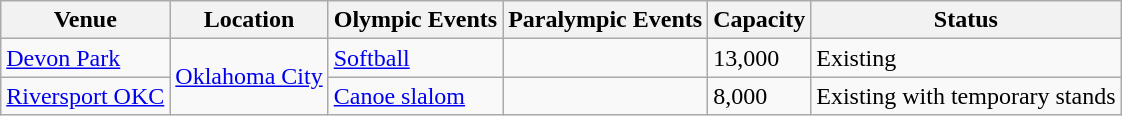<table class="sortable wikitable">
<tr>
<th>Venue</th>
<th>Location</th>
<th>Olympic Events</th>
<th>Paralympic Events</th>
<th>Capacity</th>
<th>Status</th>
</tr>
<tr>
<td><a href='#'>Devon Park</a><br></td>
<td rowspan="2"><a href='#'>Oklahoma City</a></td>
<td><a href='#'>Softball</a></td>
<td></td>
<td>13,000</td>
<td>Existing</td>
</tr>
<tr>
<td><a href='#'>Riversport OKC</a><br></td>
<td><a href='#'>Canoe slalom</a></td>
<td></td>
<td>8,000</td>
<td>Existing with temporary stands</td>
</tr>
</table>
